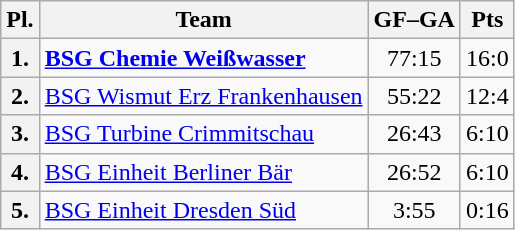<table class="wikitable">
<tr>
<th>Pl.</th>
<th>Team</th>
<th>GF–GA</th>
<th>Pts</th>
</tr>
<tr>
<th>1.</th>
<td><strong><a href='#'>BSG Chemie Weißwasser</a></strong></td>
<td align="center">77:15</td>
<td align="center">16:0</td>
</tr>
<tr>
<th>2.</th>
<td><a href='#'>BSG Wismut Erz Frankenhausen</a></td>
<td align="center">55:22</td>
<td align="center">12:4</td>
</tr>
<tr>
<th>3.</th>
<td><a href='#'>BSG Turbine Crimmitschau</a></td>
<td align="center">26:43</td>
<td align="center">6:10</td>
</tr>
<tr>
<th>4.</th>
<td><a href='#'>BSG Einheit Berliner Bär</a></td>
<td align="center">26:52</td>
<td align="center">6:10</td>
</tr>
<tr>
<th>5.</th>
<td><a href='#'>BSG Einheit Dresden Süd</a></td>
<td align="center">3:55</td>
<td align="center">0:16</td>
</tr>
</table>
